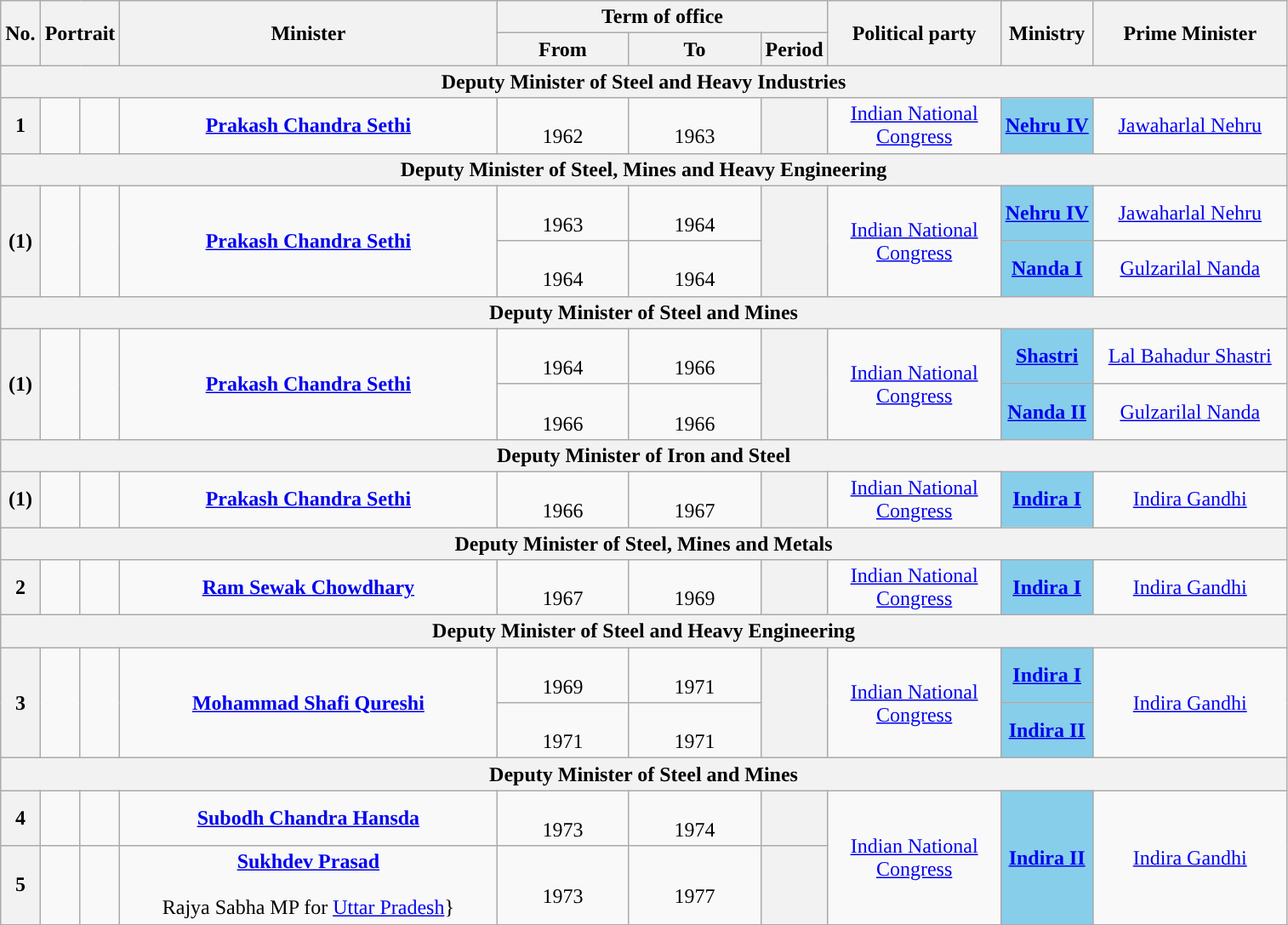<table class="wikitable" style="text-align:center">
<tr>
<th rowspan="2">No.</th>
<th rowspan="2" colspan="2">Portrait</th>
<th rowspan="2" style="width:18em">Minister<br></th>
<th colspan="3">Term of office</th>
<th rowspan="2" style="width:8em">Political party</th>
<th rowspan="2">Ministry</th>
<th rowspan="2" style="width:9em">Prime Minister</th>
</tr>
<tr>
<th style="width:6em">From</th>
<th style="width:6em">To</th>
<th>Period</th>
</tr>
<tr>
<th colspan="10">Deputy Minister of Steel and Heavy Industries</th>
</tr>
<tr>
<th>1</th>
<td></td>
<td></td>
<td><strong><a href='#'>Prakash Chandra Sethi</a></strong><br></td>
<td><br>1962</td>
<td><br>1963</td>
<th></th>
<td><a href='#'>Indian National Congress</a></td>
<td bgcolor="#87CEEB"><strong><a href='#'>Nehru IV</a></strong></td>
<td><a href='#'>Jawaharlal Nehru</a></td>
</tr>
<tr>
<th colspan="10">Deputy Minister of Steel, Mines and Heavy Engineering</th>
</tr>
<tr>
<th rowspan="2">(1)</th>
<td rowspan="2"></td>
<td rowspan="2"></td>
<td rowspan="2"><strong><a href='#'>Prakash Chandra Sethi</a></strong><br></td>
<td><br>1963</td>
<td><br>1964</td>
<th rowspan="2"></th>
<td rowspan="2"><a href='#'>Indian National Congress</a></td>
<td bgcolor="#87CEEB"><strong><a href='#'>Nehru IV</a></strong></td>
<td><a href='#'>Jawaharlal Nehru</a></td>
</tr>
<tr>
<td><br>1964</td>
<td><br>1964</td>
<td bgcolor="#87CEEB"><strong><a href='#'>Nanda I</a></strong></td>
<td><a href='#'>Gulzarilal Nanda</a><br></td>
</tr>
<tr>
<th colspan="10">Deputy Minister of Steel and Mines</th>
</tr>
<tr>
<th rowspan="2">(1)</th>
<td rowspan="2"></td>
<td rowspan="2"></td>
<td rowspan="2"><strong><a href='#'>Prakash Chandra Sethi</a></strong><br></td>
<td><br>1964</td>
<td><br>1966</td>
<th rowspan="2"></th>
<td rowspan="2"><a href='#'>Indian National Congress</a></td>
<td bgcolor="#87CEEB"><strong><a href='#'>Shastri</a></strong></td>
<td><a href='#'>Lal Bahadur Shastri</a></td>
</tr>
<tr>
<td><br>1966</td>
<td><br>1966</td>
<td bgcolor="#87CEEB"><strong><a href='#'>Nanda II</a></strong></td>
<td><a href='#'>Gulzarilal Nanda</a><br></td>
</tr>
<tr>
<th colspan="10">Deputy Minister of Iron and Steel</th>
</tr>
<tr>
<th>(1)</th>
<td></td>
<td></td>
<td><strong><a href='#'>Prakash Chandra Sethi</a></strong><br></td>
<td><br>1966</td>
<td><br>1967</td>
<th></th>
<td><a href='#'>Indian National Congress</a></td>
<td bgcolor="#87CEEB"><strong><a href='#'>Indira I</a></strong></td>
<td><a href='#'>Indira Gandhi</a></td>
</tr>
<tr>
<th colspan="10">Deputy Minister of Steel, Mines and Metals</th>
</tr>
<tr>
<th>2</th>
<td></td>
<td></td>
<td><strong><a href='#'>Ram Sewak Chowdhary</a></strong><br></td>
<td><br>1967</td>
<td><br>1969</td>
<th></th>
<td><a href='#'>Indian National Congress</a></td>
<td bgcolor="#87CEEB"><strong><a href='#'>Indira I</a></strong></td>
<td><a href='#'>Indira Gandhi</a></td>
</tr>
<tr>
<th colspan="10">Deputy Minister of Steel and Heavy Engineering</th>
</tr>
<tr>
<th rowspan="2">3</th>
<td rowspan="2"></td>
<td rowspan="2"></td>
<td rowspan="2"><strong><a href='#'>Mohammad Shafi Qureshi</a></strong><br></td>
<td><br>1969</td>
<td><br>1971</td>
<th rowspan="2"></th>
<td rowspan="2"><a href='#'>Indian National Congress</a></td>
<td bgcolor="#87CEEB"><strong><a href='#'>Indira I</a></strong></td>
<td rowspan="2"><a href='#'>Indira Gandhi</a></td>
</tr>
<tr>
<td><br>1971</td>
<td><br>1971</td>
<td bgcolor="#87CEEB"><strong><a href='#'>Indira II</a></strong></td>
</tr>
<tr>
<th colspan="10">Deputy Minister of Steel and Mines</th>
</tr>
<tr>
<th>4</th>
<td></td>
<td></td>
<td><strong><a href='#'>Subodh Chandra Hansda</a></strong><br></td>
<td><br>1973</td>
<td><br>1974</td>
<th></th>
<td rowspan="2"><a href='#'>Indian National Congress</a></td>
<td rowspan="2" bgcolor="#87CEEB"><strong><a href='#'>Indira II</a></strong></td>
<td rowspan="2"><a href='#'>Indira Gandhi</a></td>
</tr>
<tr>
<th>5</th>
<td></td>
<td></td>
<td><strong><a href='#'>Sukhdev Prasad</a></strong><br><br>Rajya Sabha MP for <a href='#'>Uttar Pradesh</a>}</td>
<td><br>1973</td>
<td><br>1977</td>
<th></th>
</tr>
<tr>
</tr>
</table>
